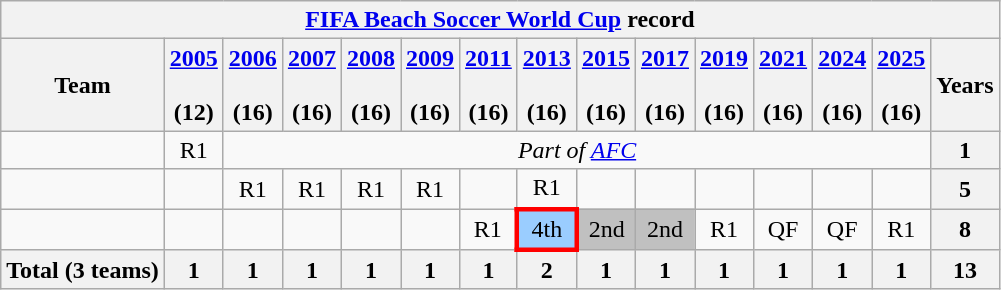<table class="wikitable" style="text-align:center">
<tr>
<th colspan=15><a href='#'>FIFA Beach Soccer World Cup</a> record</th>
</tr>
<tr>
<th>Team</th>
<th><a href='#'>2005</a><br><br>(12)</th>
<th><a href='#'>2006</a><br><br>(16)</th>
<th><a href='#'>2007</a><br><br>(16)</th>
<th><a href='#'>2008</a><br><br>(16)</th>
<th><a href='#'>2009</a><br><br>(16)</th>
<th><a href='#'>2011</a><br><br>(16)</th>
<th><a href='#'>2013</a><br><br>(16)</th>
<th><a href='#'>2015</a><br><br>(16)</th>
<th><a href='#'>2017</a><br><br>(16)</th>
<th><a href='#'>2019</a><br><br>(16)</th>
<th><a href='#'>2021</a><br><br>(16)</th>
<th><a href='#'>2024</a><br><br>(16)</th>
<th><a href='#'>2025</a><br><br>(16)</th>
<th>Years</th>
</tr>
<tr>
<td style="text-align:left"></td>
<td>R1</td>
<td colspan=12><em>Part of <a href='#'>AFC</a></em></td>
<th>1</th>
</tr>
<tr>
<td style="text-align:left"></td>
<td></td>
<td>R1</td>
<td>R1</td>
<td>R1</td>
<td>R1</td>
<td></td>
<td>R1</td>
<td></td>
<td></td>
<td></td>
<td></td>
<td></td>
<td></td>
<th>5</th>
</tr>
<tr>
<td style="text-align:left"></td>
<td></td>
<td></td>
<td></td>
<td></td>
<td></td>
<td>R1</td>
<td style="border:3px solid red; background:#9acdff;">4th</td>
<td style="background:silver;">2nd</td>
<td style="background:silver;">2nd</td>
<td>R1</td>
<td>QF</td>
<td>QF</td>
<td>R1</td>
<th>8</th>
</tr>
<tr>
<th>Total (3 teams)</th>
<th>1</th>
<th>1</th>
<th>1</th>
<th>1</th>
<th>1</th>
<th>1</th>
<th>2</th>
<th>1</th>
<th>1</th>
<th>1</th>
<th>1</th>
<th>1</th>
<th>1</th>
<th>13</th>
</tr>
</table>
